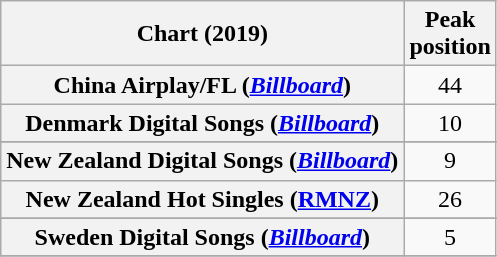<table class="wikitable sortable plainrowheaders" style="text-align:center">
<tr>
<th scope="col">Chart (2019)</th>
<th scope="col">Peak<br>position</th>
</tr>
<tr>
<th scope="row">China Airplay/FL (<em><a href='#'>Billboard</a></em>)</th>
<td>44</td>
</tr>
<tr>
<th scope="row">Denmark Digital Songs (<em><a href='#'>Billboard</a></em>)</th>
<td>10</td>
</tr>
<tr>
</tr>
<tr>
</tr>
<tr>
<th scope="row">New Zealand Digital Songs (<em><a href='#'>Billboard</a></em>)</th>
<td>9</td>
</tr>
<tr>
<th scope="row">New Zealand Hot Singles (<a href='#'>RMNZ</a>)</th>
<td>26</td>
</tr>
<tr>
</tr>
<tr>
<th scope="row">Sweden Digital Songs (<em><a href='#'>Billboard</a></em>)</th>
<td>5</td>
</tr>
<tr>
</tr>
</table>
